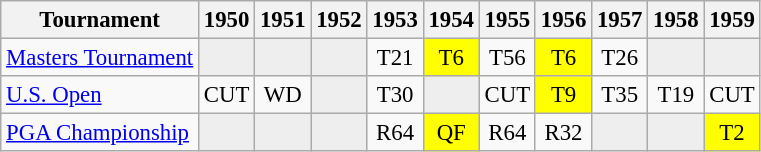<table class="wikitable" style="font-size:95%;text-align:center;">
<tr>
<th>Tournament</th>
<th>1950</th>
<th>1951</th>
<th>1952</th>
<th>1953</th>
<th>1954</th>
<th>1955</th>
<th>1956</th>
<th>1957</th>
<th>1958</th>
<th>1959</th>
</tr>
<tr>
<td align=left><a href='#'>Masters Tournament</a></td>
<td style="background:#eeeeee;"></td>
<td style="background:#eeeeee;"></td>
<td style="background:#eeeeee;"></td>
<td>T21</td>
<td style="background:yellow;">T6</td>
<td>T56</td>
<td style="background:yellow;">T6</td>
<td>T26</td>
<td style="background:#eeeeee;"></td>
<td style="background:#eeeeee;"></td>
</tr>
<tr>
<td align=left><a href='#'>U.S. Open</a></td>
<td>CUT</td>
<td>WD</td>
<td style="background:#eeeeee;"></td>
<td>T30</td>
<td style="background:#eeeeee;"></td>
<td>CUT</td>
<td style="background:yellow;">T9</td>
<td>T35</td>
<td>T19</td>
<td>CUT</td>
</tr>
<tr>
<td align=left><a href='#'>PGA Championship</a></td>
<td style="background:#eeeeee;"></td>
<td style="background:#eeeeee;"></td>
<td style="background:#eeeeee;"></td>
<td>R64</td>
<td style="background:yellow;">QF</td>
<td>R64</td>
<td>R32</td>
<td style="background:#eeeeee;"></td>
<td style="background:#eeeeee;"></td>
<td style="background:yellow;">T2</td>
</tr>
</table>
